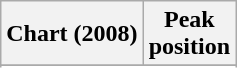<table class="wikitable sortable plainrowheaders" style="text-align:center">
<tr>
<th scope="col">Chart (2008)</th>
<th scope="col">Peak<br> position</th>
</tr>
<tr>
</tr>
<tr>
</tr>
</table>
